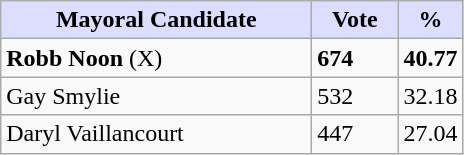<table class="wikitable">
<tr>
<th style="background:#ddf; width:200px;">Mayoral Candidate</th>
<th style="background:#ddf; width:50px;">Vote</th>
<th style="background:#ddf; width:30px;">%</th>
</tr>
<tr>
<td><strong>Robb Noon</strong> (X)</td>
<td><strong>674</strong></td>
<td><strong>40.77</strong></td>
</tr>
<tr>
<td>Gay Smylie</td>
<td>532</td>
<td>32.18</td>
</tr>
<tr>
<td>Daryl Vaillancourt</td>
<td>447</td>
<td>27.04</td>
</tr>
</table>
